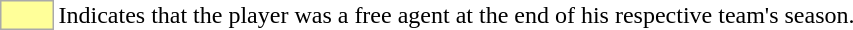<table>
<tr>
<td style="background:#ff9; border:1px solid #aaa; width:2em"></td>
<td>Indicates that the player was a free agent at the end of his respective team's  season.</td>
</tr>
</table>
